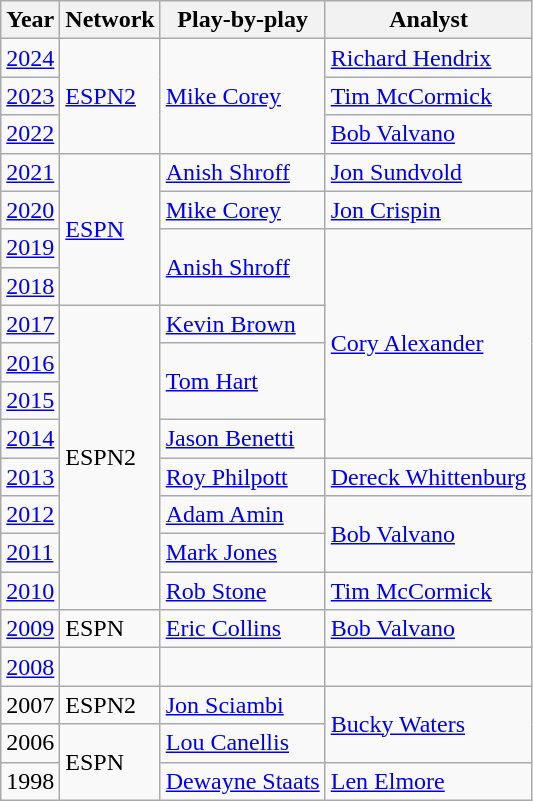<table class="wikitable">
<tr>
<th>Year</th>
<th>Network</th>
<th>Play-by-play</th>
<th>Analyst</th>
</tr>
<tr>
<td><a href='#'>2024</a></td>
<td rowspan=3><a href='#'>ESPN2</a></td>
<td rowspan=3><a href='#'>Mike Corey</a></td>
<td><a href='#'>Richard Hendrix</a></td>
</tr>
<tr>
<td><a href='#'>2023</a></td>
<td><a href='#'>Tim McCormick</a></td>
</tr>
<tr>
<td><a href='#'>2022</a></td>
<td><a href='#'>Bob Valvano</a></td>
</tr>
<tr>
<td><a href='#'>2021</a></td>
<td rowspan=4><a href='#'>ESPN</a></td>
<td><a href='#'>Anish Shroff</a></td>
<td><a href='#'>Jon Sundvold</a></td>
</tr>
<tr>
<td><a href='#'>2020</a></td>
<td><a href='#'>Mike Corey</a></td>
<td><a href='#'>Jon Crispin</a></td>
</tr>
<tr>
<td><a href='#'>2019</a></td>
<td rowspan=2><a href='#'>Anish Shroff</a></td>
<td rowspan=6><a href='#'>Cory Alexander</a></td>
</tr>
<tr>
<td><a href='#'>2018</a></td>
</tr>
<tr>
<td><a href='#'>2017</a></td>
<td rowspan=8>ESPN2</td>
<td><a href='#'>Kevin Brown</a></td>
</tr>
<tr>
<td><a href='#'>2016</a></td>
<td rowspan=2><a href='#'>Tom Hart</a></td>
</tr>
<tr>
<td><a href='#'>2015</a></td>
</tr>
<tr>
<td><a href='#'>2014</a></td>
<td><a href='#'>Jason Benetti</a></td>
</tr>
<tr>
<td><a href='#'>2013</a></td>
<td><a href='#'>Roy Philpott</a></td>
<td><a href='#'>Dereck Whittenburg</a></td>
</tr>
<tr>
<td><a href='#'>2012</a></td>
<td><a href='#'>Adam Amin</a></td>
<td rowspan=2><a href='#'>Bob Valvano</a></td>
</tr>
<tr>
<td><a href='#'>2011</a></td>
<td><a href='#'>Mark Jones</a></td>
</tr>
<tr>
<td><a href='#'>2010</a></td>
<td><a href='#'>Rob Stone</a></td>
<td><a href='#'>Tim McCormick</a></td>
</tr>
<tr>
<td><a href='#'>2009</a></td>
<td>ESPN</td>
<td><a href='#'>Eric Collins</a></td>
<td><a href='#'>Bob Valvano</a></td>
</tr>
<tr>
<td><a href='#'>2008</a></td>
<td></td>
<td></td>
<td></td>
</tr>
<tr>
<td>2007</td>
<td>ESPN2</td>
<td><a href='#'>Jon Sciambi</a></td>
<td rowspan=2><a href='#'>Bucky Waters</a></td>
</tr>
<tr>
<td>2006</td>
<td rowspan=2>ESPN</td>
<td><a href='#'>Lou Canellis</a></td>
</tr>
<tr>
<td>1998</td>
<td><a href='#'>Dewayne Staats</a></td>
<td><a href='#'>Len Elmore</a></td>
</tr>
</table>
